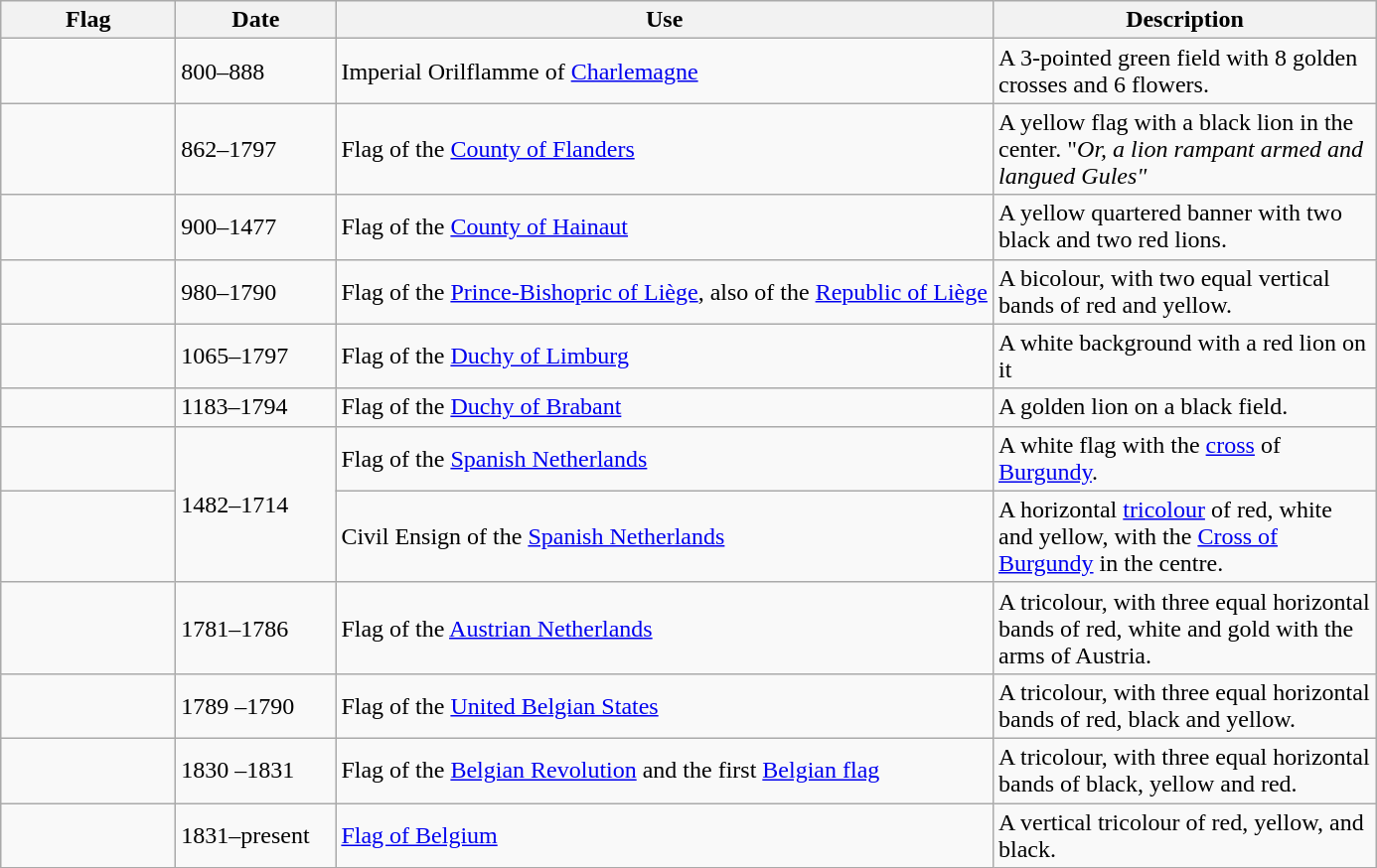<table class="wikitable">
<tr>
<th style="width:110px;">Flag</th>
<th style="width:100px;">Date</th>
<th style="widths:250px;">Use</th>
<th style="width:250px;">Description</th>
</tr>
<tr>
<td></td>
<td>800–888</td>
<td>Imperial Orilflamme of <a href='#'>Charlemagne</a></td>
<td>A 3-pointed green field with 8 golden crosses and 6 flowers.</td>
</tr>
<tr>
<td></td>
<td>862–1797</td>
<td>Flag of the <a href='#'>County of Flanders</a></td>
<td>A yellow flag with a black lion in the center. "<em>Or, a lion rampant armed and langued Gules"</em></td>
</tr>
<tr>
<td></td>
<td>900–1477</td>
<td>Flag of the <a href='#'>County of Hainaut</a></td>
<td>A yellow quartered banner with two black and two red lions.</td>
</tr>
<tr>
<td></td>
<td>980–1790</td>
<td>Flag of the <a href='#'>Prince-Bishopric of Liège</a>, also of the <a href='#'>Republic of Liège</a></td>
<td>A bicolour, with two equal vertical bands of red and yellow.</td>
</tr>
<tr>
<td></td>
<td>1065–1797</td>
<td>Flag of the <a href='#'>Duchy of Limburg</a></td>
<td>A white background with a red lion on it</td>
</tr>
<tr>
<td></td>
<td>1183–1794</td>
<td>Flag of the <a href='#'>Duchy of Brabant</a></td>
<td>A golden lion on a black field.</td>
</tr>
<tr>
<td></td>
<td rowspan="2">1482–1714</td>
<td>Flag of the <a href='#'>Spanish Netherlands</a></td>
<td>A white flag with the <a href='#'>cross</a> of <a href='#'>Burgundy</a>.</td>
</tr>
<tr>
<td></td>
<td>Civil Ensign of the <a href='#'>Spanish Netherlands</a></td>
<td>A horizontal <a href='#'>tricolour</a> of red, white and yellow, with the <a href='#'>Cross of Burgundy</a> in the centre.</td>
</tr>
<tr>
<td></td>
<td>1781–1786</td>
<td>Flag of the <a href='#'>Austrian Netherlands</a></td>
<td>A tricolour, with three equal horizontal bands of red, white and gold with the arms of Austria.</td>
</tr>
<tr>
<td></td>
<td>1789 –1790</td>
<td>Flag of the <a href='#'>United Belgian States</a></td>
<td>A tricolour, with three equal horizontal bands of red, black and yellow.</td>
</tr>
<tr>
<td></td>
<td>1830 –1831</td>
<td>Flag of the <a href='#'>Belgian Revolution</a> and the first <a href='#'>Belgian flag</a></td>
<td>A tricolour, with three equal horizontal bands of black, yellow and red.</td>
</tr>
<tr>
<td></td>
<td>1831–present</td>
<td><a href='#'>Flag of Belgium</a></td>
<td>A vertical tricolour of red, yellow, and black.</td>
</tr>
</table>
